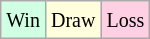<table class="wikitable">
<tr>
<td style="background:#d0ffe3;"><small>Win</small></td>
<td style="background:#ffffdd;"><small>Draw</small></td>
<td style="background:#ffd0e3;"><small>Loss</small></td>
</tr>
</table>
